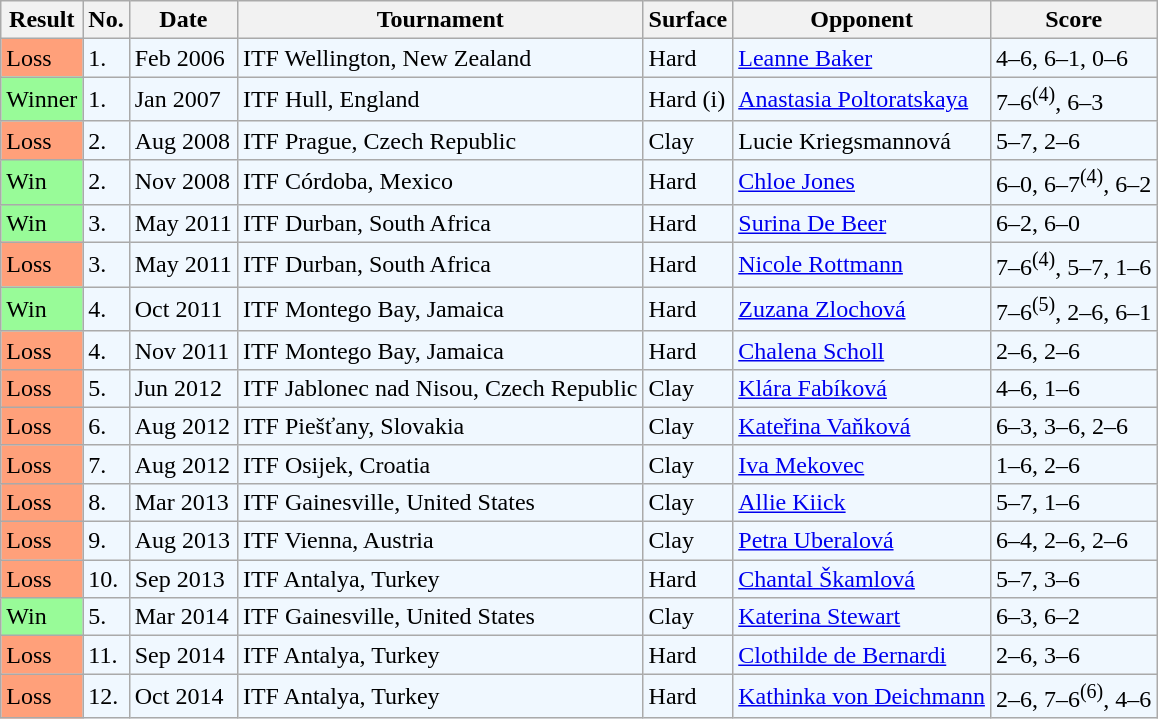<table class="sortable wikitable">
<tr>
<th>Result</th>
<th>No.</th>
<th>Date</th>
<th>Tournament</th>
<th>Surface</th>
<th>Opponent</th>
<th class="unsortable">Score</th>
</tr>
<tr style="background:#f0f8ff;">
<td bgcolor="FFA07A">Loss</td>
<td>1.</td>
<td>Feb 2006</td>
<td>ITF Wellington, New Zealand</td>
<td>Hard</td>
<td> <a href='#'>Leanne Baker</a></td>
<td>4–6, 6–1, 0–6</td>
</tr>
<tr style="background:#f0f8ff;">
<td bgcolor=98FB98>Winner</td>
<td>1.</td>
<td>Jan 2007</td>
<td>ITF Hull, England</td>
<td>Hard (i)</td>
<td> <a href='#'>Anastasia Poltoratskaya</a></td>
<td>7–6<sup>(4)</sup>, 6–3</td>
</tr>
<tr style="background:#f0f8ff;">
<td bgcolor="FFA07A">Loss</td>
<td>2.</td>
<td>Aug 2008</td>
<td>ITF Prague, Czech Republic</td>
<td>Clay</td>
<td> Lucie Kriegsmannová</td>
<td>5–7, 2–6</td>
</tr>
<tr style="background:#f0f8ff;">
<td bgcolor=98FB98>Win</td>
<td>2.</td>
<td>Nov 2008</td>
<td>ITF Córdoba, Mexico</td>
<td>Hard</td>
<td> <a href='#'>Chloe Jones</a></td>
<td>6–0, 6–7<sup>(4)</sup>, 6–2</td>
</tr>
<tr style="background:#f0f8ff;">
<td bgcolor=98FB98>Win</td>
<td>3.</td>
<td>May 2011</td>
<td>ITF Durban, South Africa</td>
<td>Hard</td>
<td> <a href='#'>Surina De Beer</a></td>
<td>6–2, 6–0</td>
</tr>
<tr style="background:#f0f8ff;">
<td bgcolor="FFA07A">Loss</td>
<td>3.</td>
<td>May 2011</td>
<td>ITF Durban, South Africa</td>
<td>Hard</td>
<td> <a href='#'>Nicole Rottmann</a></td>
<td>7–6<sup>(4)</sup>, 5–7, 1–6</td>
</tr>
<tr style="background:#f0f8ff;">
<td bgcolor=98FB98>Win</td>
<td>4.</td>
<td>Oct 2011</td>
<td>ITF Montego Bay, Jamaica</td>
<td>Hard</td>
<td> <a href='#'>Zuzana Zlochová</a></td>
<td>7–6<sup>(5)</sup>, 2–6, 6–1</td>
</tr>
<tr style="background:#f0f8ff;">
<td bgcolor="FFA07A">Loss</td>
<td>4.</td>
<td>Nov 2011</td>
<td>ITF Montego Bay, Jamaica</td>
<td>Hard</td>
<td> <a href='#'>Chalena Scholl</a></td>
<td>2–6, 2–6</td>
</tr>
<tr style="background:#f0f8ff;">
<td bgcolor="FFA07A">Loss</td>
<td>5.</td>
<td>Jun 2012</td>
<td>ITF Jablonec nad Nisou, Czech Republic</td>
<td>Clay</td>
<td> <a href='#'>Klára Fabíková</a></td>
<td>4–6, 1–6</td>
</tr>
<tr style="background:#f0f8ff;">
<td bgcolor="FFA07A">Loss</td>
<td>6.</td>
<td>Aug 2012</td>
<td>ITF Piešťany, Slovakia</td>
<td>Clay</td>
<td> <a href='#'>Kateřina Vaňková</a></td>
<td>6–3, 3–6, 2–6</td>
</tr>
<tr style="background:#f0f8ff;">
<td bgcolor="FFA07A">Loss</td>
<td>7.</td>
<td>Aug 2012</td>
<td>ITF Osijek, Croatia</td>
<td>Clay</td>
<td> <a href='#'>Iva Mekovec</a></td>
<td>1–6, 2–6</td>
</tr>
<tr style="background:#f0f8ff;">
<td bgcolor="FFA07A">Loss</td>
<td>8.</td>
<td>Mar 2013</td>
<td>ITF Gainesville, United States</td>
<td>Clay</td>
<td> <a href='#'>Allie Kiick</a></td>
<td>5–7, 1–6</td>
</tr>
<tr style="background:#f0f8ff;">
<td bgcolor="FFA07A">Loss</td>
<td>9.</td>
<td>Aug 2013</td>
<td>ITF Vienna, Austria</td>
<td>Clay</td>
<td> <a href='#'>Petra Uberalová</a></td>
<td>6–4, 2–6, 2–6</td>
</tr>
<tr style="background:#f0f8ff;">
<td bgcolor="FFA07A">Loss</td>
<td>10.</td>
<td>Sep 2013</td>
<td>ITF Antalya, Turkey</td>
<td>Hard</td>
<td> <a href='#'>Chantal Škamlová</a></td>
<td>5–7, 3–6</td>
</tr>
<tr style="background:#f0f8ff;">
<td bgcolor="98FB98">Win</td>
<td>5.</td>
<td>Mar 2014</td>
<td>ITF Gainesville, United States</td>
<td>Clay</td>
<td> <a href='#'>Katerina Stewart</a></td>
<td>6–3, 6–2</td>
</tr>
<tr style="background:#f0f8ff;">
<td bgcolor="FFA07A">Loss</td>
<td>11.</td>
<td>Sep 2014</td>
<td>ITF Antalya, Turkey</td>
<td>Hard</td>
<td> <a href='#'>Clothilde de Bernardi</a></td>
<td>2–6, 3–6</td>
</tr>
<tr style="background:#f0f8ff;">
<td bgcolor="FFA07A">Loss</td>
<td>12.</td>
<td>Oct 2014</td>
<td>ITF Antalya, Turkey</td>
<td>Hard</td>
<td> <a href='#'>Kathinka von Deichmann</a></td>
<td>2–6, 7–6<sup>(6)</sup>, 4–6</td>
</tr>
</table>
